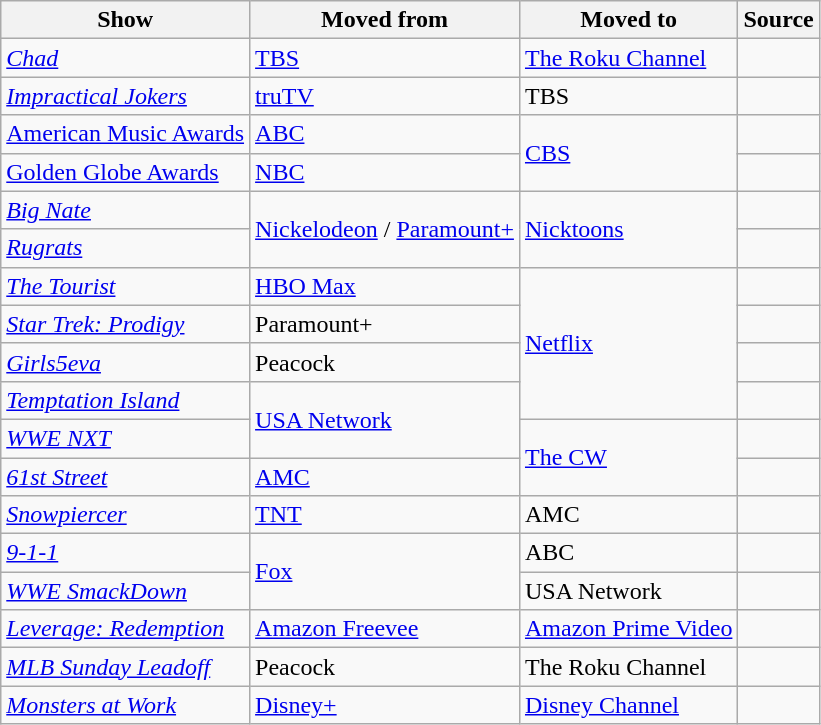<table class="wikitable sortable">
<tr>
<th>Show</th>
<th>Moved from</th>
<th>Moved to</th>
<th>Source</th>
</tr>
<tr>
<td><em><a href='#'>Chad</a></em></td>
<td><a href='#'>TBS</a></td>
<td><a href='#'>The Roku Channel</a></td>
<td></td>
</tr>
<tr>
<td><em><a href='#'>Impractical Jokers</a></em></td>
<td><a href='#'>truTV</a></td>
<td>TBS</td>
<td></td>
</tr>
<tr>
<td><a href='#'>American Music Awards</a></td>
<td><a href='#'>ABC</a></td>
<td rowspan="2"><a href='#'>CBS</a></td>
<td></td>
</tr>
<tr>
<td><a href='#'>Golden Globe Awards</a></td>
<td><a href='#'>NBC</a></td>
<td></td>
</tr>
<tr>
<td><em><a href='#'>Big Nate</a></em></td>
<td rowspan="2"><a href='#'>Nickelodeon</a> / <a href='#'>Paramount+</a></td>
<td rowspan="2"><a href='#'>Nicktoons</a></td>
<td></td>
</tr>
<tr>
<td><em><a href='#'>Rugrats</a></em></td>
<td></td>
</tr>
<tr>
<td><em><a href='#'>The Tourist</a></em></td>
<td><a href='#'>HBO Max</a></td>
<td rowspan="4"><a href='#'>Netflix</a></td>
<td></td>
</tr>
<tr>
<td><em><a href='#'>Star Trek: Prodigy</a></em></td>
<td>Paramount+</td>
<td></td>
</tr>
<tr>
<td><em><a href='#'>Girls5eva</a></em></td>
<td>Peacock</td>
<td></td>
</tr>
<tr>
<td><em><a href='#'>Temptation Island</a></em></td>
<td rowspan="2"><a href='#'>USA Network</a></td>
<td></td>
</tr>
<tr>
<td><em><a href='#'>WWE NXT</a></em></td>
<td rowspan="2"><a href='#'>The CW</a></td>
<td></td>
</tr>
<tr>
<td><em><a href='#'>61st Street</a></em></td>
<td><a href='#'>AMC</a></td>
<td></td>
</tr>
<tr>
<td><em><a href='#'>Snowpiercer</a></em></td>
<td><a href='#'>TNT</a></td>
<td>AMC</td>
<td></td>
</tr>
<tr>
<td><em><a href='#'>9-1-1</a></em></td>
<td rowspan="2"><a href='#'>Fox</a></td>
<td>ABC</td>
<td></td>
</tr>
<tr>
<td><em><a href='#'>WWE SmackDown</a></em></td>
<td>USA Network</td>
<td></td>
</tr>
<tr>
<td><em><a href='#'>Leverage: Redemption</a></em></td>
<td><a href='#'>Amazon Freevee</a></td>
<td><a href='#'>Amazon Prime Video</a></td>
<td></td>
</tr>
<tr>
<td><em><a href='#'>MLB Sunday Leadoff</a></em></td>
<td>Peacock</td>
<td>The Roku Channel</td>
<td></td>
</tr>
<tr>
<td><em><a href='#'>Monsters at Work</a></em></td>
<td><a href='#'>Disney+</a></td>
<td><a href='#'>Disney Channel</a></td>
<td></td>
</tr>
</table>
